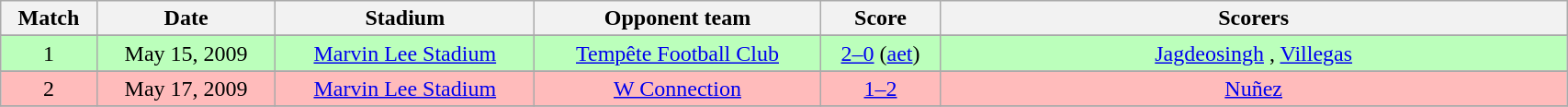<table class="wikitable" width=90%>
<tr>
<th>Match</th>
<th>Date</th>
<th>Stadium</th>
<th>Opponent team</th>
<th>Score</th>
<th width=40%>Scorers</th>
</tr>
<tr>
</tr>
<tr bgcolor="#bbffbb">
<td style="text-align: center">1</td>
<td style="text-align: center">May 15, 2009</td>
<td style="text-align: center"><a href='#'>Marvin Lee Stadium</a></td>
<td style="text-align: center"><a href='#'>Tempête Football Club</a></td>
<td style="text-align: center"><a href='#'>2–0</a> (<a href='#'>aet</a>)</td>
<td style="text-align: center"><a href='#'>Jagdeosingh</a> , <a href='#'>Villegas</a> </td>
</tr>
<tr>
</tr>
<tr bgcolor="#ffbbbb">
<td style="text-align: center">2</td>
<td style="text-align: center">May 17, 2009</td>
<td style="text-align: center"><a href='#'>Marvin Lee Stadium</a></td>
<td style="text-align: center"><a href='#'>W Connection</a></td>
<td style="text-align: center"><a href='#'>1–2</a></td>
<td style="text-align: center"><a href='#'>Nuñez</a> </td>
</tr>
<tr>
</tr>
</table>
